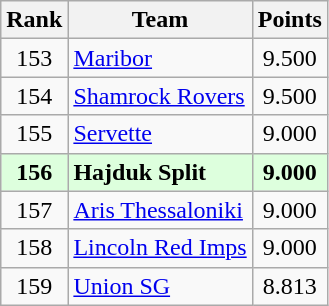<table class="wikitable" style="text-align: center;">
<tr>
<th>Rank</th>
<th>Team</th>
<th>Points</th>
</tr>
<tr>
<td>153</td>
<td align=left> <a href='#'>Maribor</a></td>
<td>9.500</td>
</tr>
<tr>
<td>154</td>
<td align=left> <a href='#'>Shamrock Rovers</a></td>
<td>9.500</td>
</tr>
<tr>
<td>155</td>
<td align=left> <a href='#'>Servette</a></td>
<td>9.000</td>
</tr>
<tr bgcolor="#ddffdd">
<td><strong>156</strong></td>
<td align=left> <strong>Hajduk Split</strong></td>
<td><strong>9.000</strong></td>
</tr>
<tr>
<td>157</td>
<td align=left> <a href='#'>Aris Thessaloniki</a></td>
<td>9.000</td>
</tr>
<tr>
<td>158</td>
<td align=left> <a href='#'>Lincoln Red Imps</a></td>
<td>9.000</td>
</tr>
<tr>
<td>159</td>
<td align=left> <a href='#'>Union SG</a></td>
<td>8.813</td>
</tr>
</table>
